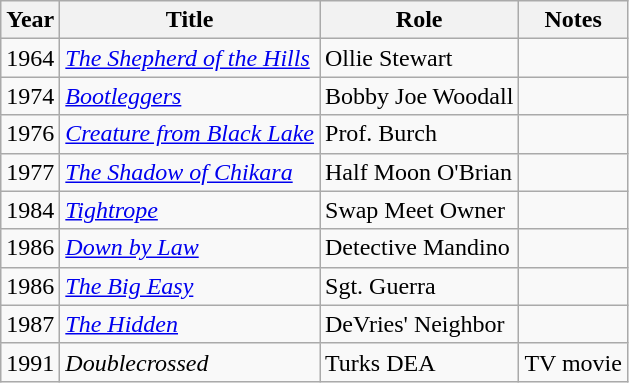<table class="wikitable">
<tr>
<th>Year</th>
<th>Title</th>
<th>Role</th>
<th>Notes</th>
</tr>
<tr>
<td>1964</td>
<td><em><a href='#'>The Shepherd of the Hills</a></em></td>
<td>Ollie Stewart</td>
<td></td>
</tr>
<tr>
<td>1974</td>
<td><em><a href='#'>Bootleggers</a></em></td>
<td>Bobby Joe Woodall</td>
<td></td>
</tr>
<tr>
<td>1976</td>
<td><em><a href='#'>Creature from Black Lake</a></em></td>
<td>Prof. Burch</td>
<td></td>
</tr>
<tr>
<td>1977</td>
<td><em><a href='#'>The Shadow of Chikara</a></em></td>
<td>Half Moon O'Brian</td>
<td></td>
</tr>
<tr>
<td>1984</td>
<td><em><a href='#'>Tightrope</a></em></td>
<td>Swap Meet Owner</td>
<td></td>
</tr>
<tr>
<td>1986</td>
<td><em><a href='#'>Down by Law</a></em></td>
<td>Detective Mandino</td>
<td></td>
</tr>
<tr>
<td>1986</td>
<td><em><a href='#'>The Big Easy</a></em></td>
<td>Sgt. Guerra</td>
<td></td>
</tr>
<tr>
<td>1987</td>
<td><em><a href='#'>The Hidden</a></em></td>
<td>DeVries' Neighbor</td>
<td></td>
</tr>
<tr>
<td>1991</td>
<td><em>Doublecrossed</em></td>
<td>Turks DEA</td>
<td>TV movie</td>
</tr>
</table>
